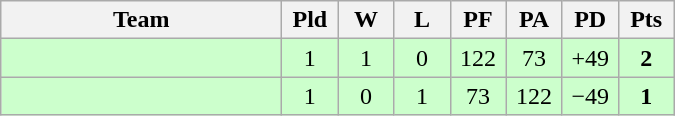<table class=wikitable style="text-align:center">
<tr>
<th width=180>Team</th>
<th width=30>Pld</th>
<th width=30>W</th>
<th width=30>L</th>
<th width=30>PF</th>
<th width=30>PA</th>
<th width=30>PD</th>
<th width=30>Pts</th>
</tr>
<tr style=background:#ccffcc>
<td style="text-align:left"></td>
<td>1</td>
<td>1</td>
<td>0</td>
<td>122</td>
<td>73</td>
<td>+49</td>
<td><strong>2</strong></td>
</tr>
<tr style=background:#ccffcc>
<td style="text-align:left"></td>
<td>1</td>
<td>0</td>
<td>1</td>
<td>73</td>
<td>122</td>
<td>−49</td>
<td><strong>1</strong></td>
</tr>
</table>
